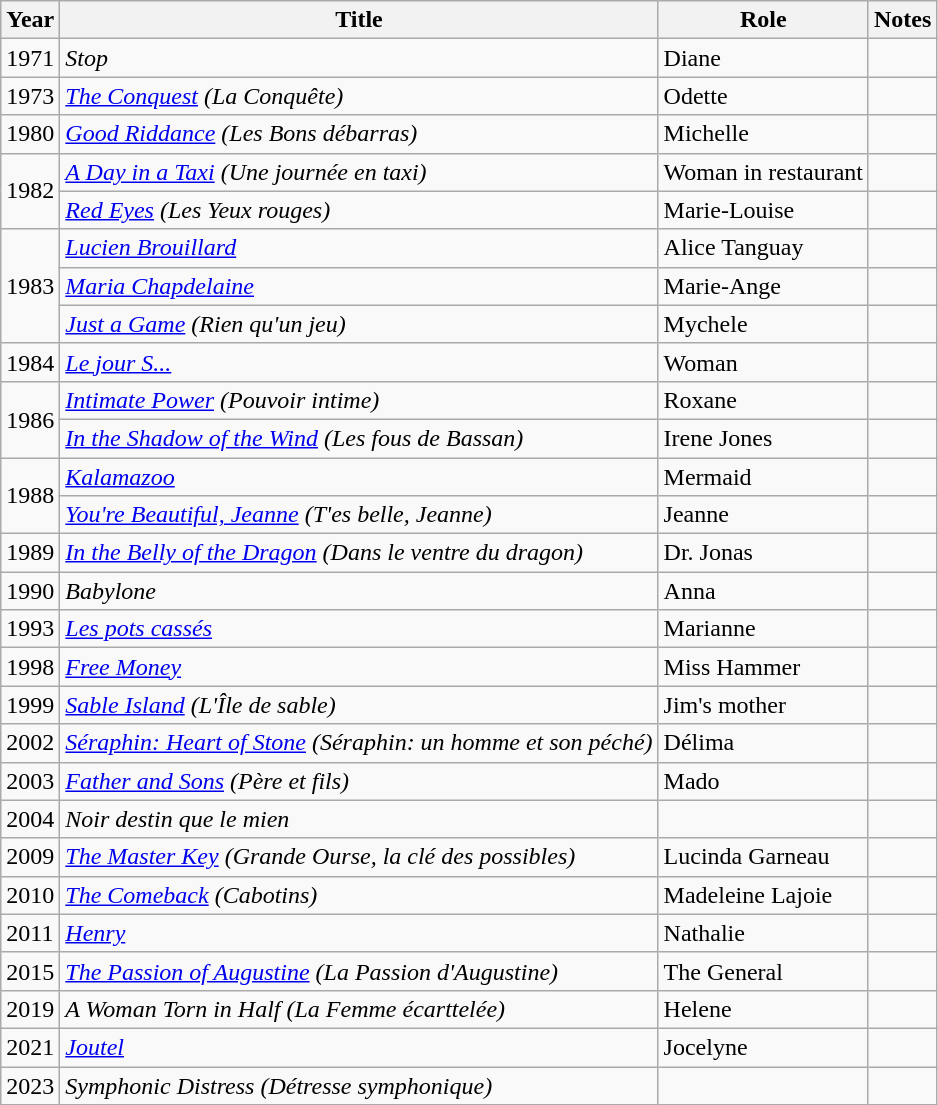<table class="wikitable">
<tr>
<th>Year</th>
<th>Title</th>
<th>Role</th>
<th>Notes</th>
</tr>
<tr>
<td>1971</td>
<td><em>Stop</em></td>
<td>Diane</td>
<td></td>
</tr>
<tr>
<td>1973</td>
<td><em><a href='#'>The Conquest</a> (La Conquête)</em></td>
<td>Odette</td>
<td></td>
</tr>
<tr>
<td>1980</td>
<td><em><a href='#'>Good Riddance</a> (Les Bons débarras)</em></td>
<td>Michelle</td>
<td></td>
</tr>
<tr>
<td rowspan=2>1982</td>
<td><em><a href='#'>A Day in a Taxi</a> (Une journée en taxi)</em></td>
<td>Woman in restaurant</td>
<td></td>
</tr>
<tr>
<td><em><a href='#'>Red Eyes</a> (Les Yeux rouges)</em></td>
<td>Marie-Louise</td>
<td></td>
</tr>
<tr>
<td rowspan=3>1983</td>
<td><em><a href='#'>Lucien Brouillard</a></em></td>
<td>Alice Tanguay</td>
<td></td>
</tr>
<tr>
<td><em><a href='#'>Maria Chapdelaine</a></em></td>
<td>Marie-Ange</td>
<td></td>
</tr>
<tr>
<td><em><a href='#'>Just a Game</a> (Rien qu'un jeu)</em></td>
<td>Mychele</td>
<td></td>
</tr>
<tr>
<td>1984</td>
<td><em><a href='#'>Le jour S...</a></em></td>
<td>Woman</td>
<td></td>
</tr>
<tr>
<td rowspan=2>1986</td>
<td><em><a href='#'>Intimate Power</a> (Pouvoir intime)</em></td>
<td>Roxane</td>
<td></td>
</tr>
<tr>
<td><em><a href='#'>In the Shadow of the Wind</a> (Les fous de Bassan)</em></td>
<td>Irene Jones</td>
<td></td>
</tr>
<tr>
<td rowspan=2>1988</td>
<td><em><a href='#'>Kalamazoo</a></em></td>
<td>Mermaid</td>
<td></td>
</tr>
<tr>
<td><em><a href='#'>You're Beautiful, Jeanne</a> (T'es belle, Jeanne)</em></td>
<td>Jeanne</td>
<td></td>
</tr>
<tr>
<td>1989</td>
<td><em><a href='#'>In the Belly of the Dragon</a> (Dans le ventre du dragon)</em></td>
<td>Dr. Jonas</td>
<td></td>
</tr>
<tr>
<td>1990</td>
<td><em>Babylone</em></td>
<td>Anna</td>
<td></td>
</tr>
<tr>
<td>1993</td>
<td><em><a href='#'>Les pots cassés</a></em></td>
<td>Marianne</td>
<td></td>
</tr>
<tr>
<td>1998</td>
<td><em><a href='#'>Free Money</a></em></td>
<td>Miss Hammer</td>
<td></td>
</tr>
<tr>
<td>1999</td>
<td><em><a href='#'>Sable Island</a> (L'Île de sable)</em></td>
<td>Jim's mother</td>
<td></td>
</tr>
<tr>
<td>2002</td>
<td><em><a href='#'>Séraphin: Heart of Stone</a> (Séraphin: un homme et son péché)</em></td>
<td>Délima</td>
<td></td>
</tr>
<tr>
<td>2003</td>
<td><em><a href='#'>Father and Sons</a> (Père et fils)</em></td>
<td>Mado</td>
<td></td>
</tr>
<tr>
<td>2004</td>
<td><em>Noir destin que le mien</em></td>
<td></td>
<td></td>
</tr>
<tr>
<td>2009</td>
<td><em><a href='#'>The Master Key</a> (Grande Ourse, la clé des possibles)</em></td>
<td>Lucinda Garneau</td>
<td></td>
</tr>
<tr>
<td>2010</td>
<td><em><a href='#'>The Comeback</a> (Cabotins)</em></td>
<td>Madeleine Lajoie</td>
<td></td>
</tr>
<tr>
<td>2011</td>
<td><em><a href='#'>Henry</a></em></td>
<td>Nathalie</td>
<td></td>
</tr>
<tr>
<td>2015</td>
<td><em><a href='#'>The Passion of Augustine</a> (La Passion d'Augustine)</em></td>
<td>The General</td>
<td></td>
</tr>
<tr>
<td>2019</td>
<td><em>A Woman Torn in Half (La Femme écarttelée)</em></td>
<td>Helene</td>
<td></td>
</tr>
<tr>
<td>2021</td>
<td><em><a href='#'>Joutel</a></em></td>
<td>Jocelyne</td>
<td></td>
</tr>
<tr>
<td>2023</td>
<td><em>Symphonic Distress (Détresse symphonique)</em></td>
<td></td>
<td></td>
</tr>
</table>
